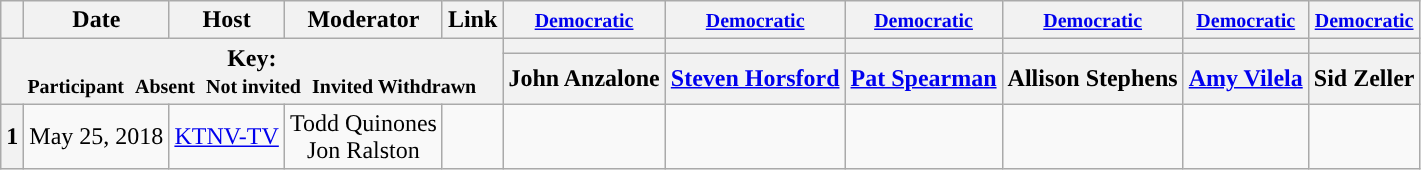<table class="wikitable" style="text-align:center;">
<tr>
<th scope="col"></th>
<th scope="col">Date</th>
<th scope="col">Host</th>
<th scope="col">Moderator</th>
<th scope="col">Link</th>
<th scope="col"><small><a href='#'>Democratic</a></small></th>
<th scope="col"><small><a href='#'>Democratic</a></small></th>
<th scope="col"><small><a href='#'>Democratic</a></small></th>
<th scope="col"><small><a href='#'>Democratic</a></small></th>
<th scope="col"><small><a href='#'>Democratic</a></small></th>
<th scope="col"><small><a href='#'>Democratic</a></small></th>
</tr>
<tr>
<th colspan="5" rowspan="2">Key:<br> <small>Participant </small>  <small>Absent </small>  <small>Not invited </small>  <small>Invited  Withdrawn</small></th>
<th scope="col" style="background:"></th>
<th scope="col" style="background:"></th>
<th scope="col" style="background:"></th>
<th scope="col" style="background:"></th>
<th scope="col" style="background:"></th>
<th scope="col" style="background:"></th>
</tr>
<tr>
<th scope="col">John Anzalone</th>
<th scope="col"><a href='#'>Steven Horsford</a></th>
<th scope="col"><a href='#'>Pat Spearman</a></th>
<th scope="col">Allison Stephens</th>
<th scope="col"><a href='#'>Amy Vilela</a></th>
<th scope="col">Sid Zeller</th>
</tr>
<tr>
<th>1</th>
<td style="white-space:nowrap;">May 25, 2018</td>
<td style="white-space:nowrap;"><a href='#'>KTNV-TV</a></td>
<td style="white-space:nowrap;">Todd Quinones<br>Jon Ralston</td>
<td style="white-space:nowrap;"></td>
<td></td>
<td></td>
<td></td>
<td></td>
<td></td>
<td></td>
</tr>
</table>
